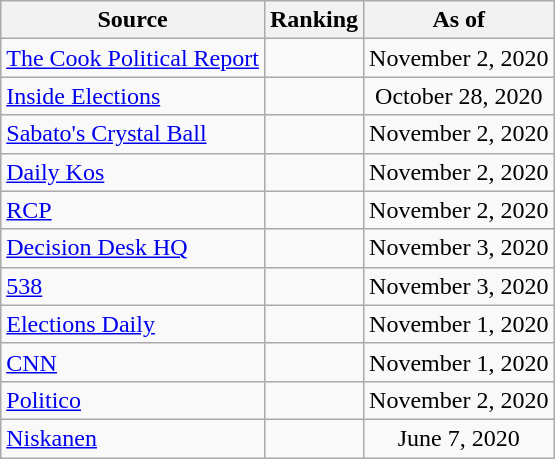<table class="wikitable" style="text-align:center">
<tr>
<th>Source</th>
<th>Ranking</th>
<th>As of</th>
</tr>
<tr>
<td align=left><a href='#'>The Cook Political Report</a></td>
<td></td>
<td>November 2, 2020</td>
</tr>
<tr>
<td align=left><a href='#'>Inside Elections</a></td>
<td></td>
<td>October 28, 2020</td>
</tr>
<tr>
<td align=left><a href='#'>Sabato's Crystal Ball</a></td>
<td></td>
<td>November 2, 2020</td>
</tr>
<tr>
<td align="left"><a href='#'>Daily Kos</a></td>
<td></td>
<td>November 2, 2020</td>
</tr>
<tr>
<td align="left"><a href='#'>RCP</a></td>
<td></td>
<td>November 2, 2020</td>
</tr>
<tr>
<td align="left"><a href='#'>Decision Desk HQ</a></td>
<td></td>
<td>November 3, 2020</td>
</tr>
<tr>
<td align="left"><a href='#'>538</a></td>
<td></td>
<td>November 3, 2020</td>
</tr>
<tr>
<td align="left"><a href='#'>Elections Daily</a></td>
<td></td>
<td>November 1, 2020</td>
</tr>
<tr>
<td align="left"><a href='#'>CNN</a></td>
<td></td>
<td>November 1, 2020</td>
</tr>
<tr>
<td align="left"><a href='#'>Politico</a></td>
<td></td>
<td>November 2, 2020</td>
</tr>
<tr>
<td align="left"><a href='#'>Niskanen</a></td>
<td></td>
<td>June 7, 2020</td>
</tr>
</table>
